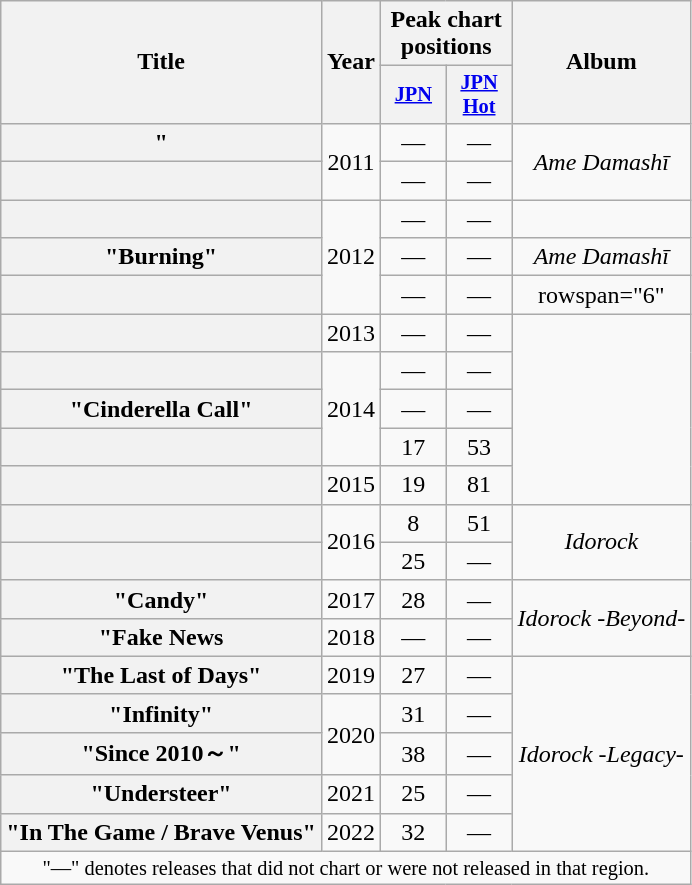<table class="wikitable plainrowheaders" style="text-align:center;">
<tr>
<th scope="col" rowspan="2">Title</th>
<th scope="col" rowspan="2">Year</th>
<th scope="col" colspan="2">Peak chart positions</th>
<th scope="col" rowspan="2">Album</th>
</tr>
<tr>
<th scope="col" style="width:2.75em;font-size:85%;"><a href='#'>JPN</a><br></th>
<th scope="col" style="width:2.75em;font-size:85%;"><a href='#'>JPN<br>Hot</a><br></th>
</tr>
<tr>
<th scope="row">"</th>
<td rowspan="2">2011</td>
<td>—</td>
<td>—</td>
<td rowspan="2"><em>Ame Damashī</em></td>
</tr>
<tr>
<th scope="row"></th>
<td>—</td>
<td>—</td>
</tr>
<tr>
<th scope="row"></th>
<td rowspan="3">2012</td>
<td>—</td>
<td>—</td>
<td></td>
</tr>
<tr>
<th scope="row">"Burning"</th>
<td>—</td>
<td>—</td>
<td><em>Ame Damashī</em></td>
</tr>
<tr>
<th scope="row"></th>
<td>—</td>
<td>—</td>
<td>rowspan="6" </td>
</tr>
<tr>
<th scope="row"></th>
<td>2013</td>
<td>—</td>
<td>—</td>
</tr>
<tr>
<th scope="row"></th>
<td rowspan="3">2014</td>
<td>—</td>
<td>—</td>
</tr>
<tr>
<th scope="row">"Cinderella Call"</th>
<td>—</td>
<td>—</td>
</tr>
<tr>
<th scope="row"></th>
<td>17</td>
<td>53</td>
</tr>
<tr>
<th scope="row"></th>
<td>2015</td>
<td>19</td>
<td>81</td>
</tr>
<tr>
<th scope="row"></th>
<td rowspan="2">2016</td>
<td>8</td>
<td>51</td>
<td rowspan="2"><em>Idorock</em></td>
</tr>
<tr>
<th scope="row"></th>
<td>25</td>
<td>—</td>
</tr>
<tr>
<th scope="row">"Candy"</th>
<td>2017</td>
<td>28</td>
<td>—</td>
<td rowspan="2"><em>Idorock -Beyond-</em></td>
</tr>
<tr>
<th scope="row">"Fake News</th>
<td>2018</td>
<td>—</td>
<td>—</td>
</tr>
<tr>
<th scope="row">"The Last of Days"</th>
<td>2019</td>
<td>27</td>
<td>—</td>
<td rowspan="5"><em>Idorock -Legacy-</em></td>
</tr>
<tr>
<th scope="row">"Infinity"</th>
<td rowspan="2">2020</td>
<td>31</td>
<td>—</td>
</tr>
<tr>
<th scope="row">"Since 2010～"</th>
<td>38</td>
<td>—</td>
</tr>
<tr>
<th scope="row">"Understeer"</th>
<td>2021</td>
<td>25</td>
<td>—</td>
</tr>
<tr>
<th scope="row">"In The Game / Brave Venus"</th>
<td>2022</td>
<td>32</td>
<td>—</td>
</tr>
<tr>
<td colspan="5" style="font-size:85%">"—" denotes releases that did not chart or were not released in that region.</td>
</tr>
</table>
